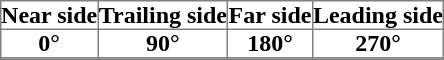<table class="toccolours" border="1" cellspacing="0" cellpadding="0" align="center" style="border-collapse: collapse; margin: 0 auto;">
<tr>
<th style="text-align: center;">Near side</th>
<th style="text-align: center;">Trailing side</th>
<th style="text-align: center;">Far side</th>
<th style="text-align: center;">Leading side</th>
</tr>
<tr>
<th>0°</th>
<th>90°</th>
<th>180°</th>
<th>270°</th>
</tr>
<tr>
<td></td>
<td></td>
<td></td>
<td></td>
</tr>
</table>
